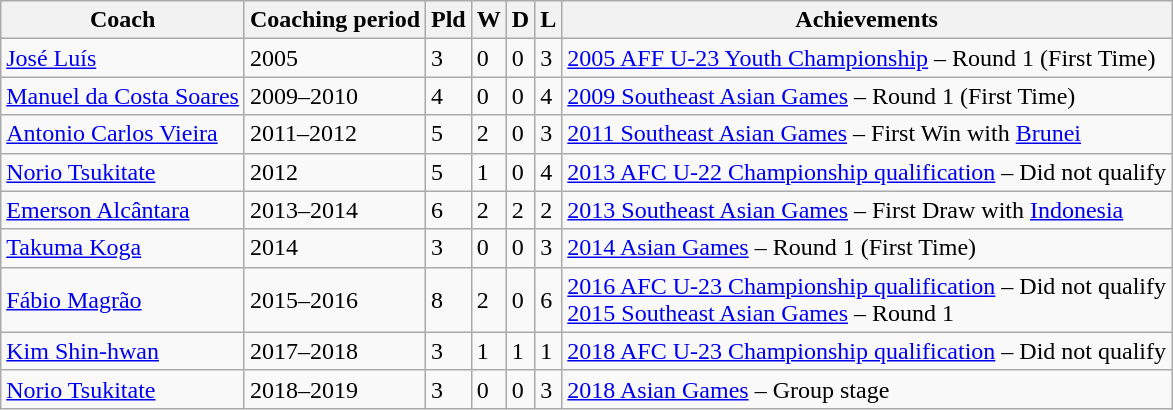<table class="wikitable">
<tr>
<th>Coach</th>
<th>Coaching period</th>
<th>Pld</th>
<th>W</th>
<th>D</th>
<th>L</th>
<th>Achievements</th>
</tr>
<tr>
<td> <a href='#'>José Luís</a></td>
<td>2005</td>
<td>3</td>
<td>0</td>
<td>0</td>
<td>3</td>
<td><a href='#'>2005 AFF U-23 Youth Championship</a> – Round 1 (First Time)</td>
</tr>
<tr>
<td> <a href='#'>Manuel da Costa Soares</a></td>
<td>2009–2010</td>
<td>4</td>
<td>0</td>
<td>0</td>
<td>4</td>
<td><a href='#'>2009 Southeast Asian Games</a> – Round 1 (First Time)</td>
</tr>
<tr>
<td> <a href='#'>Antonio Carlos Vieira</a></td>
<td>2011–2012</td>
<td>5</td>
<td>2</td>
<td>0</td>
<td>3</td>
<td><a href='#'>2011 Southeast Asian Games</a> – First Win with <a href='#'>Brunei</a></td>
</tr>
<tr>
<td> <a href='#'>Norio Tsukitate</a></td>
<td>2012</td>
<td>5</td>
<td>1</td>
<td>0</td>
<td>4</td>
<td><a href='#'>2013 AFC U-22 Championship qualification</a> – Did not qualify</td>
</tr>
<tr>
<td> <a href='#'>Emerson Alcântara</a></td>
<td>2013–2014</td>
<td>6</td>
<td>2</td>
<td>2</td>
<td>2</td>
<td><a href='#'>2013 Southeast Asian Games</a> – First Draw with <a href='#'>Indonesia</a></td>
</tr>
<tr>
<td> <a href='#'>Takuma Koga</a></td>
<td>2014</td>
<td>3</td>
<td>0</td>
<td>0</td>
<td>3</td>
<td><a href='#'>2014 Asian Games</a> – Round 1 (First Time)</td>
</tr>
<tr>
<td> <a href='#'>Fábio Magrão</a></td>
<td>2015–2016</td>
<td>8</td>
<td>2</td>
<td>0</td>
<td>6</td>
<td><a href='#'>2016 AFC U-23 Championship qualification</a> – Did not qualify <br><a href='#'>2015 Southeast Asian Games</a> – Round 1</td>
</tr>
<tr>
<td> <a href='#'>Kim Shin-hwan</a></td>
<td>2017–2018</td>
<td>3</td>
<td>1</td>
<td>1</td>
<td>1</td>
<td><a href='#'>2018 AFC U-23 Championship qualification</a> – Did not qualify</td>
</tr>
<tr>
<td> <a href='#'>Norio Tsukitate</a></td>
<td>2018–2019</td>
<td>3</td>
<td>0</td>
<td>0</td>
<td>3</td>
<td><a href='#'>2018 Asian Games</a> – Group stage</td>
</tr>
</table>
